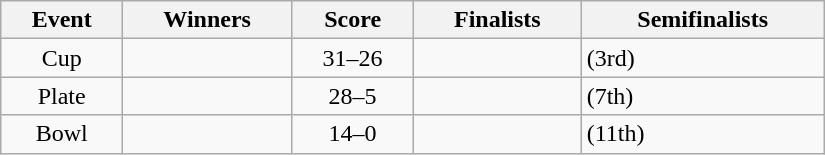<table class="wikitable" width=550 style="text-align: center">
<tr>
<th>Event</th>
<th>Winners</th>
<th>Score</th>
<th>Finalists</th>
<th>Semifinalists</th>
</tr>
<tr>
<td>Cup</td>
<td align=left></td>
<td>31–26</td>
<td align=left></td>
<td align=left> (3rd) <br> </td>
</tr>
<tr>
<td>Plate</td>
<td align=left></td>
<td>28–5</td>
<td align=left></td>
<td align=left> (7th) <br> </td>
</tr>
<tr>
<td>Bowl</td>
<td align=left></td>
<td>14–0</td>
<td align=left></td>
<td align=left> (11th) <br> </td>
</tr>
</table>
